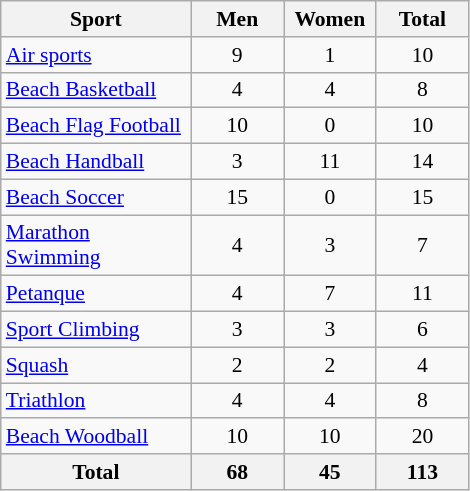<table class="wikitable sortable" style="font-size:90%; text-align:center;">
<tr>
<th width=120>Sport</th>
<th width=55>Men</th>
<th width=55>Women</th>
<th width=55>Total</th>
</tr>
<tr>
<td align=left><a href='#'>Air sports</a></td>
<td>9</td>
<td>1</td>
<td>10</td>
</tr>
<tr>
<td align=left><a href='#'>Beach Basketball</a></td>
<td>4</td>
<td>4</td>
<td>8</td>
</tr>
<tr>
<td align=left><a href='#'>Beach Flag Football</a></td>
<td>10</td>
<td>0</td>
<td>10</td>
</tr>
<tr>
<td align=left><a href='#'>Beach Handball</a></td>
<td>3</td>
<td>11</td>
<td>14</td>
</tr>
<tr>
<td align=left><a href='#'>Beach Soccer</a></td>
<td>15</td>
<td>0</td>
<td>15</td>
</tr>
<tr>
<td align=left><a href='#'>Marathon Swimming</a></td>
<td>4</td>
<td>3</td>
<td>7</td>
</tr>
<tr>
<td align=left><a href='#'>Petanque</a></td>
<td>4</td>
<td>7</td>
<td>11</td>
</tr>
<tr>
<td align=left><a href='#'>Sport Climbing</a></td>
<td>3</td>
<td>3</td>
<td>6</td>
</tr>
<tr>
<td align=left><a href='#'>Squash</a></td>
<td>2</td>
<td>2</td>
<td>4</td>
</tr>
<tr>
<td align=left><a href='#'>Triathlon</a></td>
<td>4</td>
<td>4</td>
<td>8</td>
</tr>
<tr>
<td align=left><a href='#'>Beach Woodball</a></td>
<td>10</td>
<td>10</td>
<td>20</td>
</tr>
<tr class="sortbottom">
<th>Total</th>
<th>68</th>
<th>45</th>
<th>113</th>
</tr>
</table>
